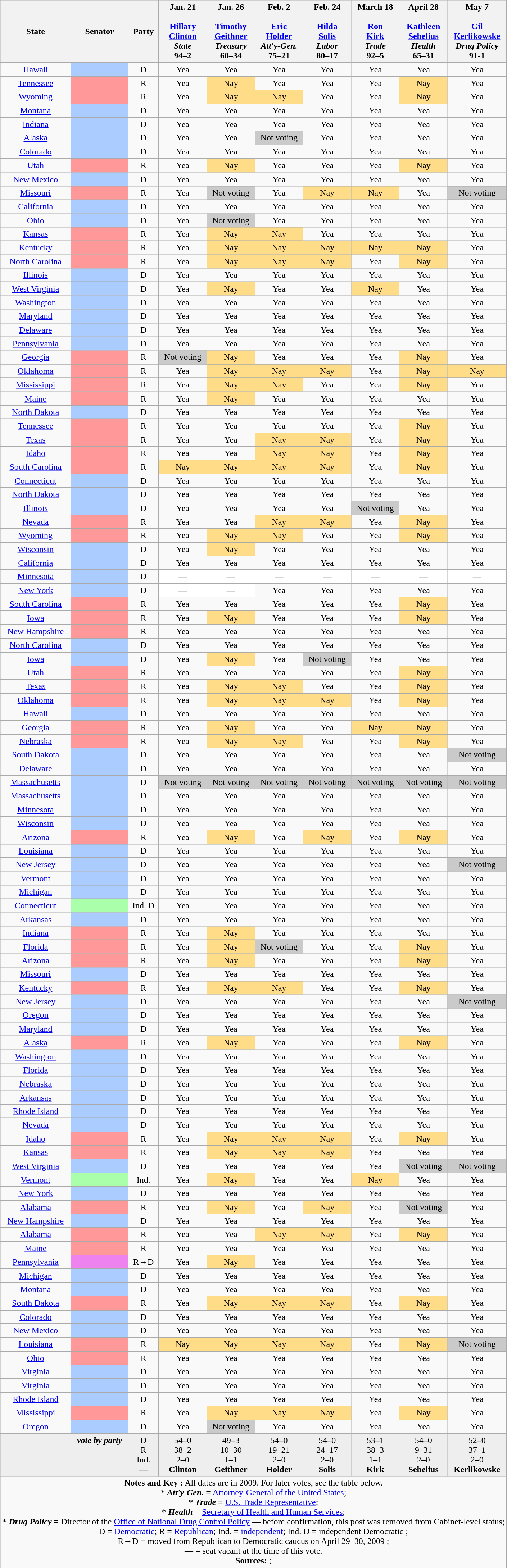<table class="wikitable sortable mw-collapsible mw-collapsed" style="text-align:center;">
<tr>
<th>State</th>
<th>Senator</th>
<th>Party<br></th>
<th>Jan. 21<br><br><a href='#'>Hillary<br>Clinton</a><br><em>State</em><br>94–2</th>
<th>Jan. 26<br><br><a href='#'>Timothy<br>Geithner</a><br><em>Treasury</em><br>60–34</th>
<th>Feb. 2<br><br><a href='#'>Eric<br>Holder</a><br><em>Att'y-Gen.</em><br>75–21</th>
<th>Feb. 24<br><br><a href='#'>Hilda<br>Solis</a><br><em>Labor</em><br>80–17</th>
<th>March 18<br><br><a href='#'>Ron<br>Kirk</a><br><em>Trade</em><br>92–5</th>
<th>April 28<br><br><a href='#'>Kathleen<br>Sebelius</a><br><em>Health</em><br>65–31</th>
<th>May 7<br><br><a href='#'>Gil<br>Kerlikowske</a><br><em>Drug Policy</em><br>91-1<br></th>
</tr>
<tr>
<td><a href='#'>Hawaii</a></td>
<td style="background-color:#aaccff;"></td>
<td>D</td>
<td>Yea</td>
<td>Yea</td>
<td>Yea</td>
<td>Yea</td>
<td>Yea</td>
<td>Yea</td>
<td>Yea</td>
</tr>
<tr>
<td><a href='#'>Tennessee</a></td>
<td style="background-color:#ff9999;"></td>
<td>R</td>
<td>Yea</td>
<td style="background-color:#ffdd88;">Nay</td>
<td>Yea</td>
<td>Yea</td>
<td>Yea</td>
<td style="background-color:#ffdd88;">Nay</td>
<td>Yea</td>
</tr>
<tr>
<td><a href='#'>Wyoming</a></td>
<td style="background-color:#ff9999;"></td>
<td>R</td>
<td>Yea</td>
<td style="background-color:#ffdd88;">Nay</td>
<td style="background-color:#ffdd88;">Nay</td>
<td>Yea</td>
<td>Yea</td>
<td style="background-color:#ffdd88;">Nay</td>
<td>Yea</td>
</tr>
<tr>
<td><a href='#'>Montana</a></td>
<td style="background-color:#aaccff;"></td>
<td>D</td>
<td>Yea</td>
<td>Yea</td>
<td>Yea</td>
<td>Yea</td>
<td>Yea</td>
<td>Yea</td>
<td>Yea</td>
</tr>
<tr>
<td><a href='#'>Indiana</a></td>
<td style="background-color:#aaccff;"></td>
<td>D</td>
<td>Yea</td>
<td>Yea</td>
<td>Yea</td>
<td>Yea</td>
<td>Yea</td>
<td>Yea</td>
<td>Yea</td>
</tr>
<tr>
<td><a href='#'>Alaska</a></td>
<td style="background-color:#aaccff;"></td>
<td>D</td>
<td>Yea</td>
<td>Yea</td>
<td style="background-color:#cacaca;">Not voting</td>
<td>Yea</td>
<td>Yea</td>
<td>Yea</td>
<td>Yea</td>
</tr>
<tr>
<td><a href='#'>Colorado</a></td>
<td style="background-color:#aaccff;"></td>
<td>D</td>
<td>Yea</td>
<td>Yea</td>
<td>Yea</td>
<td>Yea</td>
<td>Yea</td>
<td>Yea</td>
<td>Yea</td>
</tr>
<tr>
<td><a href='#'>Utah</a></td>
<td style="background-color:#ff9999;"></td>
<td>R</td>
<td>Yea</td>
<td style="background-color:#ffdd88;">Nay</td>
<td>Yea</td>
<td>Yea</td>
<td>Yea</td>
<td style="background-color:#ffdd88;">Nay</td>
<td>Yea</td>
</tr>
<tr>
<td><a href='#'>New Mexico</a></td>
<td style="background-color:#aaccff;"></td>
<td>D</td>
<td>Yea</td>
<td>Yea</td>
<td>Yea</td>
<td>Yea</td>
<td>Yea</td>
<td>Yea</td>
<td>Yea</td>
</tr>
<tr>
<td><a href='#'>Missouri</a></td>
<td style="background-color:#ff9999;"></td>
<td>R</td>
<td>Yea</td>
<td style="background-color:#cacaca;">Not voting</td>
<td>Yea</td>
<td style="background-color:#ffdd88;">Nay</td>
<td style="background-color:#ffdd88;">Nay</td>
<td>Yea</td>
<td style="background-color:#cacaca;">Not voting</td>
</tr>
<tr>
<td><a href='#'>California</a></td>
<td style="background-color:#aaccff;"></td>
<td>D</td>
<td>Yea</td>
<td>Yea</td>
<td>Yea</td>
<td>Yea</td>
<td>Yea</td>
<td>Yea</td>
<td>Yea</td>
</tr>
<tr>
<td><a href='#'>Ohio</a></td>
<td style="background-color:#aaccff;"></td>
<td>D</td>
<td>Yea</td>
<td style="background-color:#cacaca;">Not voting</td>
<td>Yea</td>
<td>Yea</td>
<td>Yea</td>
<td>Yea</td>
<td>Yea</td>
</tr>
<tr>
<td><a href='#'>Kansas</a></td>
<td style="background-color:#ff9999;"></td>
<td>R</td>
<td>Yea</td>
<td style="background-color:#ffdd88;">Nay</td>
<td style="background-color:#ffdd88;">Nay</td>
<td>Yea</td>
<td>Yea</td>
<td>Yea</td>
<td>Yea</td>
</tr>
<tr>
<td><a href='#'>Kentucky</a></td>
<td style="background-color:#ff9999;"></td>
<td>R</td>
<td>Yea</td>
<td style="background-color:#ffdd88;">Nay</td>
<td style="background-color:#ffdd88;">Nay</td>
<td style="background-color:#ffdd88;">Nay</td>
<td style="background-color:#ffdd88;">Nay</td>
<td style="background-color:#ffdd88;">Nay</td>
<td>Yea</td>
</tr>
<tr>
<td><a href='#'>North Carolina</a></td>
<td style="background-color:#ff9999;"></td>
<td>R</td>
<td>Yea</td>
<td style="background-color:#ffdd88;">Nay</td>
<td style="background-color:#ffdd88;">Nay</td>
<td style="background-color:#ffdd88;">Nay</td>
<td>Yea</td>
<td style="background-color:#ffdd88;">Nay</td>
<td>Yea</td>
</tr>
<tr>
<td><a href='#'>Illinois</a></td>
<td style="background-color:#aaccff;"></td>
<td>D</td>
<td>Yea</td>
<td>Yea</td>
<td>Yea</td>
<td>Yea</td>
<td>Yea</td>
<td>Yea</td>
<td>Yea</td>
</tr>
<tr>
<td><a href='#'>West Virginia</a></td>
<td style="background-color:#aaccff;"></td>
<td>D</td>
<td>Yea</td>
<td style="background-color:#ffdd88;">Nay</td>
<td>Yea</td>
<td>Yea</td>
<td style="background-color:#ffdd88;">Nay</td>
<td>Yea</td>
<td>Yea</td>
</tr>
<tr>
<td><a href='#'>Washington</a></td>
<td style="background-color:#aaccff;"></td>
<td>D</td>
<td>Yea</td>
<td>Yea</td>
<td>Yea</td>
<td>Yea</td>
<td>Yea</td>
<td>Yea</td>
<td>Yea</td>
</tr>
<tr>
<td><a href='#'>Maryland</a></td>
<td style="background-color:#aaccff;"></td>
<td>D</td>
<td>Yea</td>
<td>Yea</td>
<td>Yea</td>
<td>Yea</td>
<td>Yea</td>
<td>Yea</td>
<td>Yea</td>
</tr>
<tr>
<td><a href='#'>Delaware</a></td>
<td style="background-color:#aaccff;"></td>
<td>D</td>
<td>Yea</td>
<td>Yea</td>
<td>Yea</td>
<td>Yea</td>
<td>Yea</td>
<td>Yea</td>
<td>Yea</td>
</tr>
<tr>
<td><a href='#'>Pennsylvania</a></td>
<td style="background-color:#aaccff;"></td>
<td>D</td>
<td>Yea</td>
<td>Yea</td>
<td>Yea</td>
<td>Yea</td>
<td>Yea</td>
<td>Yea</td>
<td>Yea</td>
</tr>
<tr>
<td><a href='#'>Georgia</a></td>
<td style="background-color:#ff9999;"></td>
<td>R</td>
<td style="background-color:#cacaca;">Not voting</td>
<td style="background-color:#ffdd88;">Nay</td>
<td>Yea</td>
<td>Yea</td>
<td>Yea</td>
<td style="background-color:#ffdd88;">Nay</td>
<td>Yea</td>
</tr>
<tr>
</tr>
<tr>
<td><a href='#'>Oklahoma</a></td>
<td style="background-color:#ff9999;"></td>
<td>R</td>
<td>Yea</td>
<td style="background-color:#ffdd88;">Nay</td>
<td style="background-color:#ffdd88;">Nay</td>
<td style="background-color:#ffdd88;">Nay</td>
<td>Yea</td>
<td style="background-color:#ffdd88;">Nay</td>
<td style="background-color:#ffdd88;">Nay</td>
</tr>
<tr>
</tr>
<tr>
<td><a href='#'>Mississippi</a></td>
<td style="background-color:#ff9999;"></td>
<td>R</td>
<td>Yea</td>
<td style="background-color:#ffdd88;">Nay</td>
<td style="background-color:#ffdd88;">Nay</td>
<td>Yea</td>
<td>Yea</td>
<td style="background-color:#ffdd88;">Nay</td>
<td>Yea</td>
</tr>
<tr>
<td><a href='#'>Maine</a></td>
<td style="background-color:#ff9999;"></td>
<td>R</td>
<td>Yea</td>
<td style="background-color:#ffdd88;">Nay</td>
<td>Yea</td>
<td>Yea</td>
<td>Yea</td>
<td>Yea</td>
<td>Yea</td>
</tr>
<tr>
<td><a href='#'>North Dakota</a></td>
<td style="background-color:#aaccff;"></td>
<td>D</td>
<td>Yea</td>
<td>Yea</td>
<td>Yea</td>
<td>Yea</td>
<td>Yea</td>
<td>Yea</td>
<td>Yea</td>
</tr>
<tr>
<td><a href='#'>Tennessee</a></td>
<td style="background-color:#ff9999;"></td>
<td>R</td>
<td>Yea</td>
<td>Yea</td>
<td>Yea</td>
<td>Yea</td>
<td>Yea</td>
<td style="background-color:#ffdd88;">Nay</td>
<td>Yea</td>
</tr>
<tr>
<td><a href='#'>Texas</a></td>
<td style="background-color:#ff9999;"></td>
<td>R</td>
<td>Yea</td>
<td>Yea</td>
<td style="background-color:#ffdd88;">Nay</td>
<td style="background-color:#ffdd88;">Nay</td>
<td>Yea</td>
<td style="background-color:#ffdd88;">Nay</td>
<td>Yea</td>
</tr>
<tr>
<td><a href='#'>Idaho</a></td>
<td style="background-color:#ff9999;"></td>
<td>R</td>
<td>Yea</td>
<td>Yea</td>
<td style="background-color:#ffdd88;">Nay</td>
<td style="background-color:#ffdd88;">Nay</td>
<td>Yea</td>
<td style="background-color:#ffdd88;">Nay</td>
<td>Yea</td>
</tr>
<tr>
<td><a href='#'>South Carolina</a></td>
<td style="background-color:#ff9999;"></td>
<td>R</td>
<td style="background-color:#ffdd88;">Nay</td>
<td style="background-color:#ffdd88;">Nay</td>
<td style="background-color:#ffdd88;">Nay</td>
<td style="background-color:#ffdd88;">Nay</td>
<td>Yea</td>
<td style="background-color:#ffdd88;">Nay</td>
<td>Yea</td>
</tr>
<tr>
<td><a href='#'>Connecticut</a></td>
<td style="background-color:#aaccff;"></td>
<td>D</td>
<td>Yea</td>
<td>Yea</td>
<td>Yea</td>
<td>Yea</td>
<td>Yea</td>
<td>Yea</td>
<td>Yea</td>
</tr>
<tr>
<td><a href='#'>North Dakota</a></td>
<td style="background-color:#aaccff;"></td>
<td>D</td>
<td>Yea</td>
<td>Yea</td>
<td>Yea</td>
<td>Yea</td>
<td>Yea</td>
<td>Yea</td>
<td>Yea</td>
</tr>
<tr>
<td><a href='#'>Illinois</a></td>
<td style="background-color:#aaccff;"></td>
<td>D</td>
<td>Yea</td>
<td>Yea</td>
<td>Yea</td>
<td>Yea</td>
<td style="background-color:#cacaca;">Not voting</td>
<td>Yea</td>
<td>Yea</td>
</tr>
<tr>
<td><a href='#'>Nevada</a></td>
<td style="background-color:#ff9999;"></td>
<td>R</td>
<td>Yea</td>
<td>Yea</td>
<td style="background-color:#ffdd88;">Nay</td>
<td style="background-color:#ffdd88;">Nay</td>
<td>Yea</td>
<td style="background-color:#ffdd88;">Nay</td>
<td>Yea</td>
</tr>
<tr>
<td><a href='#'>Wyoming</a></td>
<td style="background-color:#ff9999;"></td>
<td>R</td>
<td>Yea</td>
<td style="background-color:#ffdd88;">Nay</td>
<td style="background-color:#ffdd88;">Nay</td>
<td>Yea</td>
<td>Yea</td>
<td style="background-color:#ffdd88;">Nay</td>
<td>Yea</td>
</tr>
<tr>
<td><a href='#'>Wisconsin</a></td>
<td style="background-color:#aaccff;"></td>
<td>D</td>
<td>Yea</td>
<td style="background-color:#ffdd88;">Nay</td>
<td>Yea</td>
<td>Yea</td>
<td>Yea</td>
<td>Yea</td>
<td>Yea</td>
</tr>
<tr>
<td><a href='#'>California</a></td>
<td style="background-color:#aaccff;"></td>
<td>D</td>
<td>Yea</td>
<td>Yea</td>
<td>Yea</td>
<td>Yea</td>
<td>Yea</td>
<td>Yea</td>
<td>Yea</td>
</tr>
<tr>
<td><a href='#'>Minnesota</a></td>
<td style="background-color:#aaccff;"></td>
<td>D</td>
<td style="background-color:#ffffff;">—</td>
<td style="background-color:#ffffff;">—</td>
<td style="background-color:#ffffff;">—</td>
<td style="background-color:#ffffff;">—</td>
<td style="background-color:#ffffff;">—</td>
<td style="background-color:#ffffff;">—</td>
<td style="background-color:#ffffff;">—</td>
</tr>
<tr>
<td><a href='#'>New York</a></td>
<td style="background-color:#aaccff;"></td>
<td>D</td>
<td style="background-color:#ffffff;">—</td>
<td style="background-color:#ffffff;">—</td>
<td>Yea</td>
<td>Yea</td>
<td>Yea</td>
<td>Yea</td>
<td>Yea</td>
</tr>
<tr>
<td><a href='#'>South Carolina</a></td>
<td style="background-color:#ff9999;"></td>
<td>R</td>
<td>Yea</td>
<td>Yea</td>
<td>Yea</td>
<td>Yea</td>
<td>Yea</td>
<td style="background-color:#ffdd88;">Nay</td>
<td>Yea</td>
</tr>
<tr>
<td><a href='#'>Iowa</a></td>
<td style="background-color:#ff9999;"></td>
<td>R</td>
<td>Yea</td>
<td style="background-color:#ffdd88;">Nay</td>
<td>Yea</td>
<td>Yea</td>
<td>Yea</td>
<td style="background-color:#ffdd88;">Nay</td>
<td>Yea</td>
</tr>
<tr>
<td><a href='#'>New Hampshire</a></td>
<td style="background-color:#ff9999;"></td>
<td>R</td>
<td>Yea</td>
<td>Yea</td>
<td>Yea</td>
<td>Yea</td>
<td>Yea</td>
<td>Yea</td>
<td>Yea</td>
</tr>
<tr>
<td><a href='#'>North Carolina</a></td>
<td style="background-color:#aaccff;"></td>
<td>D</td>
<td>Yea</td>
<td>Yea</td>
<td>Yea</td>
<td>Yea</td>
<td>Yea</td>
<td>Yea</td>
<td>Yea</td>
</tr>
<tr>
<td><a href='#'>Iowa</a></td>
<td style="background-color:#aaccff;"></td>
<td>D</td>
<td>Yea</td>
<td style="background-color:#ffdd88;">Nay</td>
<td>Yea</td>
<td style="background-color:#cacaca;">Not voting</td>
<td>Yea</td>
<td>Yea</td>
<td>Yea</td>
</tr>
<tr>
<td><a href='#'>Utah</a></td>
<td style="background-color:#ff9999;"></td>
<td>R</td>
<td>Yea</td>
<td>Yea</td>
<td>Yea</td>
<td>Yea</td>
<td>Yea</td>
<td style="background-color:#ffdd88;">Nay</td>
<td>Yea</td>
</tr>
<tr>
<td><a href='#'>Texas</a></td>
<td style="background-color:#ff9999;"></td>
<td>R</td>
<td>Yea</td>
<td style="background-color:#ffdd88;">Nay</td>
<td style="background-color:#ffdd88;">Nay</td>
<td>Yea</td>
<td>Yea</td>
<td style="background-color:#ffdd88;">Nay</td>
<td>Yea</td>
</tr>
<tr>
<td><a href='#'>Oklahoma</a></td>
<td style="background-color:#ff9999;"></td>
<td>R</td>
<td>Yea</td>
<td style="background-color:#ffdd88;">Nay</td>
<td style="background-color:#ffdd88;">Nay</td>
<td style="background-color:#ffdd88;">Nay</td>
<td>Yea</td>
<td style="background-color:#ffdd88;">Nay</td>
<td>Yea</td>
</tr>
<tr>
<td><a href='#'>Hawaii</a></td>
<td style="background-color:#aaccff;"></td>
<td>D</td>
<td>Yea</td>
<td>Yea</td>
<td>Yea</td>
<td>Yea</td>
<td>Yea</td>
<td>Yea</td>
<td>Yea</td>
</tr>
<tr>
<td><a href='#'>Georgia</a></td>
<td style="background-color:#ff9999;"></td>
<td>R</td>
<td>Yea</td>
<td style="background-color:#ffdd88;">Nay</td>
<td>Yea</td>
<td>Yea</td>
<td style="background-color:#ffdd88;">Nay</td>
<td style="background-color:#ffdd88;">Nay</td>
<td>Yea</td>
</tr>
<tr>
<td><a href='#'>Nebraska</a></td>
<td style="background-color:#ff9999;"></td>
<td>R</td>
<td>Yea</td>
<td style="background-color:#ffdd88;">Nay</td>
<td style="background-color:#ffdd88;">Nay</td>
<td>Yea</td>
<td>Yea</td>
<td style="background-color:#ffdd88;">Nay</td>
<td>Yea</td>
</tr>
<tr>
<td><a href='#'>South Dakota</a></td>
<td style="background-color:#aaccff;"></td>
<td>D</td>
<td>Yea</td>
<td>Yea</td>
<td>Yea</td>
<td>Yea</td>
<td>Yea</td>
<td>Yea</td>
<td style="background-color:#cacaca;">Not voting</td>
</tr>
<tr>
<td><a href='#'>Delaware</a></td>
<td style="background-color:#aaccff;"></td>
<td>D</td>
<td>Yea</td>
<td>Yea</td>
<td>Yea</td>
<td>Yea</td>
<td>Yea</td>
<td>Yea</td>
<td>Yea</td>
</tr>
<tr>
<td><a href='#'>Massachusetts</a></td>
<td style="background-color:#aaccff;"></td>
<td>D</td>
<td style="background-color:#cacaca;">Not voting</td>
<td style="background-color:#cacaca;">Not voting</td>
<td style="background-color:#cacaca;">Not voting</td>
<td style="background-color:#cacaca;">Not voting</td>
<td style="background-color:#cacaca;">Not voting</td>
<td style="background-color:#cacaca;">Not voting</td>
<td style="background-color:#cacaca;">Not voting</td>
</tr>
<tr>
<td><a href='#'>Massachusetts</a></td>
<td style="background-color:#aaccff;"></td>
<td>D</td>
<td>Yea</td>
<td>Yea</td>
<td>Yea</td>
<td>Yea</td>
<td>Yea</td>
<td>Yea</td>
<td>Yea</td>
</tr>
<tr>
<td><a href='#'>Minnesota</a></td>
<td style="background-color:#aaccff;"></td>
<td>D</td>
<td>Yea</td>
<td>Yea</td>
<td>Yea</td>
<td>Yea</td>
<td>Yea</td>
<td>Yea</td>
<td>Yea</td>
</tr>
<tr>
<td><a href='#'>Wisconsin</a></td>
<td style="background-color:#aaccff;"></td>
<td>D</td>
<td>Yea</td>
<td>Yea</td>
<td>Yea</td>
<td>Yea</td>
<td>Yea</td>
<td>Yea</td>
<td>Yea</td>
</tr>
<tr>
<td><a href='#'>Arizona</a></td>
<td style="background-color:#ff9999;"></td>
<td>R</td>
<td>Yea</td>
<td style="background-color:#ffdd88;">Nay</td>
<td>Yea</td>
<td style="background-color:#ffdd88;">Nay</td>
<td>Yea</td>
<td style="background-color:#ffdd88;">Nay</td>
<td>Yea</td>
</tr>
<tr>
<td><a href='#'>Louisiana</a></td>
<td style="background-color:#aaccff;"></td>
<td>D</td>
<td>Yea</td>
<td>Yea</td>
<td>Yea</td>
<td>Yea</td>
<td>Yea</td>
<td>Yea</td>
<td>Yea</td>
</tr>
<tr>
<td><a href='#'>New Jersey</a></td>
<td style="background-color:#aaccff;"></td>
<td>D</td>
<td>Yea</td>
<td>Yea</td>
<td>Yea</td>
<td>Yea</td>
<td>Yea</td>
<td>Yea</td>
<td style="background-color:#cacaca;">Not voting</td>
</tr>
<tr>
<td><a href='#'>Vermont</a></td>
<td style="background-color:#aaccff;"></td>
<td>D</td>
<td>Yea</td>
<td>Yea</td>
<td>Yea</td>
<td>Yea</td>
<td>Yea</td>
<td>Yea</td>
<td>Yea</td>
</tr>
<tr>
<td><a href='#'>Michigan</a></td>
<td style="background-color:#aaccff;"></td>
<td>D</td>
<td>Yea</td>
<td>Yea</td>
<td>Yea</td>
<td>Yea</td>
<td>Yea</td>
<td>Yea</td>
<td>Yea</td>
</tr>
<tr>
<td><a href='#'>Connecticut</a></td>
<td style="background-color:#aaffaa;"></td>
<td>Ind. D</td>
<td>Yea</td>
<td>Yea</td>
<td>Yea</td>
<td>Yea</td>
<td>Yea</td>
<td>Yea</td>
<td>Yea</td>
</tr>
<tr>
<td><a href='#'>Arkansas</a></td>
<td style="background-color:#aaccff;"></td>
<td>D</td>
<td>Yea</td>
<td>Yea</td>
<td>Yea</td>
<td>Yea</td>
<td>Yea</td>
<td>Yea</td>
<td>Yea</td>
</tr>
<tr>
<td><a href='#'>Indiana</a></td>
<td style="background-color:#ff9999;"></td>
<td>R</td>
<td>Yea</td>
<td style="background-color:#ffdd88;">Nay</td>
<td>Yea</td>
<td>Yea</td>
<td>Yea</td>
<td>Yea</td>
<td>Yea</td>
</tr>
<tr>
<td><a href='#'>Florida</a></td>
<td style="background-color:#ff9999;"></td>
<td>R</td>
<td>Yea</td>
<td style="background-color:#ffdd88;">Nay</td>
<td style="background-color:#cacaca;">Not voting</td>
<td>Yea</td>
<td>Yea</td>
<td style="background-color:#ffdd88;">Nay</td>
<td>Yea</td>
</tr>
<tr>
<td><a href='#'>Arizona</a></td>
<td style="background-color:#ff9999;"></td>
<td>R</td>
<td>Yea</td>
<td style="background-color:#ffdd88;">Nay</td>
<td>Yea</td>
<td>Yea</td>
<td>Yea</td>
<td style="background-color:#ffdd88;">Nay</td>
<td>Yea</td>
</tr>
<tr>
<td><a href='#'>Missouri</a></td>
<td style="background-color:#aaccff;"></td>
<td>D</td>
<td>Yea</td>
<td>Yea</td>
<td>Yea</td>
<td>Yea</td>
<td>Yea</td>
<td>Yea</td>
<td>Yea</td>
</tr>
<tr>
<td><a href='#'>Kentucky</a></td>
<td style="background-color:#ff9999;"></td>
<td>R</td>
<td>Yea</td>
<td style="background-color:#ffdd88;">Nay</td>
<td style="background-color:#ffdd88;">Nay</td>
<td>Yea</td>
<td>Yea</td>
<td style="background-color:#ffdd88;">Nay</td>
<td>Yea</td>
</tr>
<tr>
<td><a href='#'>New Jersey</a></td>
<td style="background-color:#aaccff;"></td>
<td>D</td>
<td>Yea</td>
<td>Yea</td>
<td>Yea</td>
<td>Yea</td>
<td>Yea</td>
<td>Yea</td>
<td style="background-color:#cacaca;">Not voting</td>
</tr>
<tr>
<td><a href='#'>Oregon</a></td>
<td style="background-color:#aaccff;"></td>
<td>D</td>
<td>Yea</td>
<td>Yea</td>
<td>Yea</td>
<td>Yea</td>
<td>Yea</td>
<td>Yea</td>
<td>Yea</td>
</tr>
<tr>
<td><a href='#'>Maryland</a></td>
<td style="background-color:#aaccff;"></td>
<td>D</td>
<td>Yea</td>
<td>Yea</td>
<td>Yea</td>
<td>Yea</td>
<td>Yea</td>
<td>Yea</td>
<td>Yea</td>
</tr>
<tr>
<td><a href='#'>Alaska</a></td>
<td style="background-color:#ff9999;"></td>
<td>R</td>
<td>Yea</td>
<td style="background-color:#ffdd88;">Nay</td>
<td>Yea</td>
<td>Yea</td>
<td>Yea</td>
<td style="background-color:#ffdd88;">Nay</td>
<td>Yea</td>
</tr>
<tr>
<td><a href='#'>Washington</a></td>
<td style="background-color:#aaccff;"></td>
<td>D</td>
<td>Yea</td>
<td>Yea</td>
<td>Yea</td>
<td>Yea</td>
<td>Yea</td>
<td>Yea</td>
<td>Yea</td>
</tr>
<tr>
<td><a href='#'>Florida</a></td>
<td style="background-color:#aaccff;"></td>
<td>D</td>
<td>Yea</td>
<td>Yea</td>
<td>Yea</td>
<td>Yea</td>
<td>Yea</td>
<td>Yea</td>
<td>Yea</td>
</tr>
<tr>
<td><a href='#'>Nebraska</a></td>
<td style="background-color:#aaccff;"></td>
<td>D</td>
<td>Yea</td>
<td>Yea</td>
<td>Yea</td>
<td>Yea</td>
<td>Yea</td>
<td>Yea</td>
<td>Yea</td>
</tr>
<tr>
<td><a href='#'>Arkansas</a></td>
<td style="background-color:#aaccff;"></td>
<td>D</td>
<td>Yea</td>
<td>Yea</td>
<td>Yea</td>
<td>Yea</td>
<td>Yea</td>
<td>Yea</td>
<td>Yea</td>
</tr>
<tr>
<td><a href='#'>Rhode Island</a></td>
<td style="background-color:#aaccff;"></td>
<td>D</td>
<td>Yea</td>
<td>Yea</td>
<td>Yea</td>
<td>Yea</td>
<td>Yea</td>
<td>Yea</td>
<td>Yea</td>
</tr>
<tr>
<td><a href='#'>Nevada</a></td>
<td style="background-color:#aaccff;"></td>
<td>D</td>
<td>Yea</td>
<td>Yea</td>
<td>Yea</td>
<td>Yea</td>
<td>Yea</td>
<td>Yea</td>
<td>Yea</td>
</tr>
<tr>
<td><a href='#'>Idaho</a></td>
<td style="background-color:#ff9999;"></td>
<td>R</td>
<td>Yea</td>
<td style="background-color:#ffdd88;">Nay</td>
<td style="background-color:#ffdd88;">Nay</td>
<td style="background-color:#ffdd88;">Nay</td>
<td>Yea</td>
<td style="background-color:#ffdd88;">Nay</td>
<td>Yea</td>
</tr>
<tr>
<td><a href='#'>Kansas</a></td>
<td style="background-color:#ff9999;"></td>
<td>R</td>
<td>Yea</td>
<td style="background-color:#ffdd88;">Nay</td>
<td style="background-color:#ffdd88;">Nay</td>
<td style="background-color:#ffdd88;">Nay</td>
<td>Yea</td>
<td>Yea</td>
<td>Yea</td>
</tr>
<tr>
<td><a href='#'>West Virginia</a></td>
<td style="background-color:#aaccff;"></td>
<td>D</td>
<td>Yea</td>
<td>Yea</td>
<td>Yea</td>
<td>Yea</td>
<td>Yea</td>
<td style="background-color:#cacaca;">Not voting</td>
<td style="background-color:#cacaca;">Not voting</td>
</tr>
<tr>
<td><a href='#'>Vermont</a></td>
<td style="background-color:#aaffaa;"></td>
<td>Ind.</td>
<td>Yea</td>
<td style="background-color:#ffdd88;">Nay</td>
<td>Yea</td>
<td>Yea</td>
<td style="background-color:#ffdd88;">Nay</td>
<td>Yea</td>
<td>Yea</td>
</tr>
<tr>
<td><a href='#'>New York</a></td>
<td style="background-color:#aaccff;"></td>
<td>D</td>
<td>Yea</td>
<td>Yea</td>
<td>Yea</td>
<td>Yea</td>
<td>Yea</td>
<td>Yea</td>
<td>Yea</td>
</tr>
<tr>
<td><a href='#'>Alabama</a></td>
<td style="background-color:#ff9999;"></td>
<td>R</td>
<td>Yea</td>
<td style="background-color:#ffdd88;">Nay</td>
<td>Yea</td>
<td style="background-color:#ffdd88;">Nay</td>
<td>Yea</td>
<td style="background-color:#cacaca;">Not voting</td>
<td>Yea</td>
</tr>
<tr>
<td><a href='#'>New Hampshire</a></td>
<td style="background-color:#aaccff;"></td>
<td>D</td>
<td>Yea</td>
<td>Yea</td>
<td>Yea</td>
<td>Yea</td>
<td>Yea</td>
<td>Yea</td>
<td>Yea</td>
</tr>
<tr>
<td><a href='#'>Alabama</a></td>
<td style="background-color:#ff9999;"></td>
<td>R</td>
<td>Yea</td>
<td>Yea</td>
<td style="background-color:#ffdd88;">Nay</td>
<td style="background-color:#ffdd88;">Nay</td>
<td>Yea</td>
<td style="background-color:#ffdd88;">Nay</td>
<td>Yea</td>
</tr>
<tr>
<td><a href='#'>Maine</a></td>
<td style="background-color:#ff9999;"></td>
<td>R</td>
<td>Yea</td>
<td>Yea</td>
<td>Yea</td>
<td>Yea</td>
<td>Yea</td>
<td>Yea</td>
<td>Yea</td>
</tr>
<tr>
<td><a href='#'>Pennsylvania</a></td>
<td style="background-color:violet;"></td>
<td>R→D</td>
<td>Yea</td>
<td style="background-color:#ffdd88;">Nay</td>
<td>Yea</td>
<td>Yea</td>
<td>Yea</td>
<td>Yea</td>
<td>Yea</td>
</tr>
<tr>
<td><a href='#'>Michigan</a></td>
<td style="background-color:#aaccff;"></td>
<td>D</td>
<td>Yea</td>
<td>Yea</td>
<td>Yea</td>
<td>Yea</td>
<td>Yea</td>
<td>Yea</td>
<td>Yea</td>
</tr>
<tr>
<td><a href='#'>Montana</a></td>
<td style="background-color:#aaccff;"></td>
<td>D</td>
<td>Yea</td>
<td>Yea</td>
<td>Yea</td>
<td>Yea</td>
<td>Yea</td>
<td>Yea</td>
<td>Yea</td>
</tr>
<tr>
<td><a href='#'>South Dakota</a></td>
<td style="background-color:#ff9999;"></td>
<td>R</td>
<td>Yea</td>
<td style="background-color:#ffdd88;">Nay</td>
<td style="background-color:#ffdd88;">Nay</td>
<td style="background-color:#ffdd88;">Nay</td>
<td>Yea</td>
<td style="background-color:#ffdd88;">Nay</td>
<td>Yea</td>
</tr>
<tr>
<td><a href='#'>Colorado</a></td>
<td style="background-color:#aaccff;"></td>
<td>D</td>
<td>Yea</td>
<td>Yea</td>
<td>Yea</td>
<td>Yea</td>
<td>Yea</td>
<td>Yea</td>
<td>Yea</td>
</tr>
<tr>
<td><a href='#'>New Mexico</a></td>
<td style="background-color:#aaccff;"></td>
<td>D</td>
<td>Yea</td>
<td>Yea</td>
<td>Yea</td>
<td>Yea</td>
<td>Yea</td>
<td>Yea</td>
<td>Yea</td>
</tr>
<tr>
<td><a href='#'>Louisiana</a></td>
<td style="background-color:#ff9999;"></td>
<td>R</td>
<td style="background-color:#ffdd88;">Nay</td>
<td style="background-color:#ffdd88;">Nay</td>
<td style="background-color:#ffdd88;">Nay</td>
<td style="background-color:#ffdd88;">Nay</td>
<td>Yea</td>
<td style="background-color:#ffdd88;">Nay</td>
<td style="background-color:#cacaca;">Not voting</td>
</tr>
<tr>
<td><a href='#'>Ohio</a></td>
<td style="background-color:#ff9999;"></td>
<td>R</td>
<td>Yea</td>
<td>Yea</td>
<td>Yea</td>
<td>Yea</td>
<td>Yea</td>
<td>Yea</td>
<td>Yea</td>
</tr>
<tr>
<td><a href='#'>Virginia</a></td>
<td style="background-color:#aaccff;"></td>
<td>D</td>
<td>Yea</td>
<td>Yea</td>
<td>Yea</td>
<td>Yea</td>
<td>Yea</td>
<td>Yea</td>
<td>Yea</td>
</tr>
<tr>
<td><a href='#'>Virginia</a></td>
<td style="background-color:#aaccff;"></td>
<td>D</td>
<td>Yea</td>
<td>Yea</td>
<td>Yea</td>
<td>Yea</td>
<td>Yea</td>
<td>Yea</td>
<td>Yea</td>
</tr>
<tr>
<td><a href='#'>Rhode Island</a></td>
<td style="background-color:#aaccff;"></td>
<td>D</td>
<td>Yea</td>
<td>Yea</td>
<td>Yea</td>
<td>Yea</td>
<td>Yea</td>
<td>Yea</td>
<td>Yea</td>
</tr>
<tr>
<td><a href='#'>Mississippi</a></td>
<td style="background-color:#ff9999;"></td>
<td>R</td>
<td>Yea</td>
<td style="background-color:#ffdd88;">Nay</td>
<td style="background-color:#ffdd88;">Nay</td>
<td style="background-color:#ffdd88;">Nay</td>
<td>Yea</td>
<td style="background-color:#ffdd88;">Nay</td>
<td>Yea</td>
</tr>
<tr>
<td><a href='#'>Oregon</a></td>
<td style="background-color:#aaccff;"></td>
<td>D</td>
<td>Yea</td>
<td style="background-color:#cacaca;">Not voting</td>
<td>Yea</td>
<td>Yea</td>
<td>Yea</td>
<td>Yea</td>
<td>Yea</td>
</tr>
<tr class="sortbottom" style="background-color:#eeeeee;">
<td> </td>
<td style="vertical-align:top;"><strong><em>vote by party</em></strong></td>
<td>D<br>R<br>Ind.<br>—</td>
<td>54–0<br>38–2<br>2–0<br><strong>Clinton</strong></td>
<td>49–3<br>10–30<br>1–1<br><strong>Geithner</strong></td>
<td>54–0<br>19–21<br>2–0<br><strong>Holder</strong></td>
<td>54–0<br>24–17<br>2–0<br><strong>Solis</strong></td>
<td>53–1<br>38–3<br>1–1<br><strong>Kirk</strong></td>
<td>54–0<br>9–31<br>2–0<br><strong>Sebelius</strong></td>
<td>52–0<br>37–1<br>2–0<br><strong>Kerlikowske</strong></td>
</tr>
<tr>
<td colspan="10"><strong>Notes and Key :</strong> All dates are in 2009. For later votes, see the table below. <br>* <strong><em>Att'y-Gen.</em></strong> = <a href='#'>Attorney-General of the United States</a>;<br>* <strong><em>Trade</em></strong> = <a href='#'>U.S. Trade Representative</a>;<br>* <strong><em>Health</em></strong> = <a href='#'>Secretary of Health and Human Services</a>;<br>* <strong><em>Drug Policy</em></strong> = Director of the <a href='#'>Office of National Drug Control Policy</a> — before confirmation, this post was removed from Cabinet-level status; <br> D = <a href='#'>Democratic</a>; R = <a href='#'>Republican</a>; Ind. = <a href='#'>independent</a>; Ind. D = independent Democratic ;<br> R→D = moved from Republican to Democratic caucus on April 29–30, 2009 ;<br> — = seat vacant at the time of this vote.<br><strong>Sources:</strong> ; </td>
</tr>
</table>
